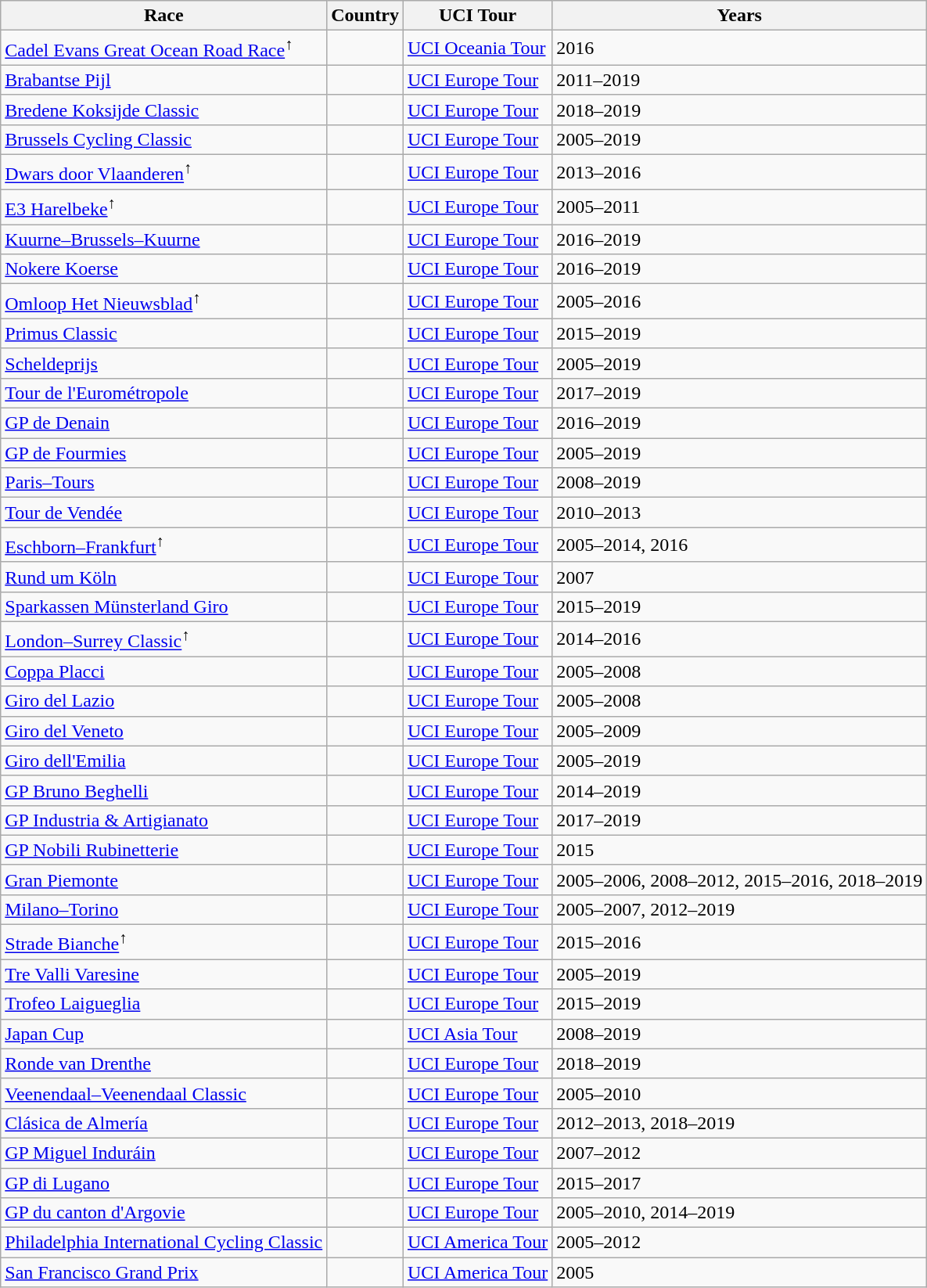<table class="wikitable sortable">
<tr>
<th>Race</th>
<th>Country</th>
<th>UCI Tour</th>
<th>Years</th>
</tr>
<tr>
<td><a href='#'>Cadel Evans Great Ocean Road Race</a><sup>↑</sup></td>
<td></td>
<td><a href='#'>UCI Oceania Tour</a></td>
<td>2016</td>
</tr>
<tr>
<td><a href='#'>Brabantse Pijl</a></td>
<td></td>
<td><a href='#'>UCI Europe Tour</a></td>
<td>2011–2019</td>
</tr>
<tr>
<td><a href='#'>Bredene Koksijde Classic</a></td>
<td></td>
<td><a href='#'>UCI Europe Tour</a></td>
<td>2018–2019</td>
</tr>
<tr>
<td><a href='#'>Brussels Cycling Classic</a></td>
<td></td>
<td><a href='#'>UCI Europe Tour</a></td>
<td>2005–2019</td>
</tr>
<tr>
<td><a href='#'>Dwars door Vlaanderen</a><sup>↑</sup></td>
<td></td>
<td><a href='#'>UCI Europe Tour</a></td>
<td>2013–2016</td>
</tr>
<tr>
<td><a href='#'>E3 Harelbeke</a><sup>↑</sup></td>
<td></td>
<td><a href='#'>UCI Europe Tour</a></td>
<td>2005–2011</td>
</tr>
<tr>
<td><a href='#'>Kuurne–Brussels–Kuurne</a></td>
<td></td>
<td><a href='#'>UCI Europe Tour</a></td>
<td>2016–2019</td>
</tr>
<tr>
<td><a href='#'>Nokere Koerse</a></td>
<td></td>
<td><a href='#'>UCI Europe Tour</a></td>
<td>2016–2019</td>
</tr>
<tr>
<td><a href='#'>Omloop Het Nieuwsblad</a><sup>↑</sup></td>
<td></td>
<td><a href='#'>UCI Europe Tour</a></td>
<td>2005–2016</td>
</tr>
<tr>
<td><a href='#'>Primus Classic</a></td>
<td></td>
<td><a href='#'>UCI Europe Tour</a></td>
<td>2015–2019</td>
</tr>
<tr>
<td><a href='#'>Scheldeprijs</a></td>
<td></td>
<td><a href='#'>UCI Europe Tour</a></td>
<td>2005–2019</td>
</tr>
<tr>
<td><a href='#'>Tour de l'Eurométropole</a></td>
<td></td>
<td><a href='#'>UCI Europe Tour</a></td>
<td>2017–2019</td>
</tr>
<tr>
<td><a href='#'>GP de Denain</a></td>
<td></td>
<td><a href='#'>UCI Europe Tour</a></td>
<td>2016–2019</td>
</tr>
<tr>
<td><a href='#'>GP de Fourmies</a></td>
<td></td>
<td><a href='#'>UCI Europe Tour</a></td>
<td>2005–2019</td>
</tr>
<tr>
<td><a href='#'>Paris–Tours</a></td>
<td></td>
<td><a href='#'>UCI Europe Tour</a></td>
<td>2008–2019</td>
</tr>
<tr>
<td><a href='#'>Tour de Vendée</a></td>
<td></td>
<td><a href='#'>UCI Europe Tour</a></td>
<td>2010–2013</td>
</tr>
<tr>
<td><a href='#'>Eschborn–Frankfurt</a><sup>↑</sup></td>
<td></td>
<td><a href='#'>UCI Europe Tour</a></td>
<td>2005–2014, 2016</td>
</tr>
<tr>
<td><a href='#'>Rund um Köln</a></td>
<td></td>
<td><a href='#'>UCI Europe Tour</a></td>
<td>2007</td>
</tr>
<tr>
<td><a href='#'>Sparkassen Münsterland Giro</a></td>
<td></td>
<td><a href='#'>UCI Europe Tour</a></td>
<td>2015–2019</td>
</tr>
<tr>
<td><a href='#'>London–Surrey Classic</a><sup>↑</sup></td>
<td></td>
<td><a href='#'>UCI Europe Tour</a></td>
<td>2014–2016</td>
</tr>
<tr>
<td><a href='#'>Coppa Placci</a></td>
<td></td>
<td><a href='#'>UCI Europe Tour</a></td>
<td>2005–2008</td>
</tr>
<tr>
<td><a href='#'>Giro del Lazio</a></td>
<td></td>
<td><a href='#'>UCI Europe Tour</a></td>
<td>2005–2008</td>
</tr>
<tr>
<td><a href='#'>Giro del Veneto</a></td>
<td></td>
<td><a href='#'>UCI Europe Tour</a></td>
<td>2005–2009</td>
</tr>
<tr>
<td><a href='#'>Giro dell'Emilia</a></td>
<td></td>
<td><a href='#'>UCI Europe Tour</a></td>
<td>2005–2019</td>
</tr>
<tr>
<td><a href='#'>GP Bruno Beghelli</a></td>
<td></td>
<td><a href='#'>UCI Europe Tour</a></td>
<td>2014–2019</td>
</tr>
<tr>
<td><a href='#'>GP Industria & Artigianato</a></td>
<td></td>
<td><a href='#'>UCI Europe Tour</a></td>
<td>2017–2019</td>
</tr>
<tr>
<td><a href='#'>GP Nobili Rubinetterie</a></td>
<td></td>
<td><a href='#'>UCI Europe Tour</a></td>
<td>2015</td>
</tr>
<tr>
<td><a href='#'>Gran Piemonte</a></td>
<td></td>
<td><a href='#'>UCI Europe Tour</a></td>
<td>2005–2006, 2008–2012, 2015–2016, 2018–2019</td>
</tr>
<tr>
<td><a href='#'>Milano–Torino</a></td>
<td></td>
<td><a href='#'>UCI Europe Tour</a></td>
<td>2005–2007, 2012–2019</td>
</tr>
<tr>
<td><a href='#'>Strade Bianche</a><sup>↑</sup></td>
<td></td>
<td><a href='#'>UCI Europe Tour</a></td>
<td>2015–2016</td>
</tr>
<tr>
<td><a href='#'>Tre Valli Varesine</a></td>
<td></td>
<td><a href='#'>UCI Europe Tour</a></td>
<td>2005–2019</td>
</tr>
<tr>
<td><a href='#'>Trofeo Laigueglia</a></td>
<td></td>
<td><a href='#'>UCI Europe Tour</a></td>
<td>2015–2019</td>
</tr>
<tr>
<td><a href='#'>Japan Cup</a></td>
<td></td>
<td><a href='#'>UCI Asia Tour</a></td>
<td>2008–2019</td>
</tr>
<tr>
<td><a href='#'>Ronde van Drenthe</a></td>
<td></td>
<td><a href='#'>UCI Europe Tour</a></td>
<td>2018–2019</td>
</tr>
<tr>
<td><a href='#'>Veenendaal–Veenendaal Classic</a></td>
<td></td>
<td><a href='#'>UCI Europe Tour</a></td>
<td>2005–2010</td>
</tr>
<tr>
<td><a href='#'>Clásica de Almería</a></td>
<td></td>
<td><a href='#'>UCI Europe Tour</a></td>
<td>2012–2013, 2018–2019</td>
</tr>
<tr>
<td><a href='#'>GP Miguel Induráin</a></td>
<td></td>
<td><a href='#'>UCI Europe Tour</a></td>
<td>2007–2012</td>
</tr>
<tr>
<td><a href='#'>GP di Lugano</a></td>
<td></td>
<td><a href='#'>UCI Europe Tour</a></td>
<td>2015–2017</td>
</tr>
<tr>
<td><a href='#'>GP du canton d'Argovie</a></td>
<td></td>
<td><a href='#'>UCI Europe Tour</a></td>
<td>2005–2010, 2014–2019</td>
</tr>
<tr>
<td><a href='#'>Philadelphia International Cycling Classic</a></td>
<td></td>
<td><a href='#'>UCI America Tour</a></td>
<td>2005–2012</td>
</tr>
<tr>
<td><a href='#'>San Francisco Grand Prix</a></td>
<td></td>
<td><a href='#'>UCI America Tour</a></td>
<td>2005</td>
</tr>
</table>
